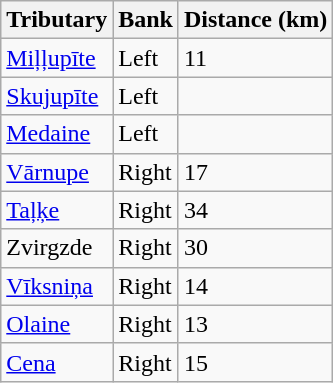<table class="wikitable">
<tr>
<th scope="col">Tributary</th>
<th scope="col">Bank</th>
<th scope="col">Distance (km)</th>
</tr>
<tr>
<td><a href='#'>Miļļupīte</a></td>
<td>Left</td>
<td>11</td>
</tr>
<tr>
<td><a href='#'>Skujupīte</a></td>
<td>Left</td>
<td></td>
</tr>
<tr>
<td><a href='#'>Medaine</a></td>
<td>Left</td>
<td></td>
</tr>
<tr>
<td><a href='#'>Vārnupe</a></td>
<td>Right</td>
<td>17</td>
</tr>
<tr>
<td><a href='#'>Taļķe</a></td>
<td>Right</td>
<td>34</td>
</tr>
<tr>
<td>Zvirgzde</td>
<td>Right</td>
<td>30</td>
</tr>
<tr>
<td><a href='#'>Vīksniņa</a></td>
<td>Right</td>
<td>14</td>
</tr>
<tr>
<td><a href='#'>Olaine</a></td>
<td>Right</td>
<td>13</td>
</tr>
<tr>
<td><a href='#'>Cena</a></td>
<td>Right</td>
<td>15</td>
</tr>
</table>
